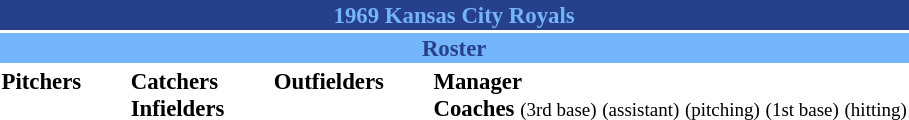<table class="toccolours" style="font-size: 95%;">
<tr>
<th colspan="10" style="background-color: #27408B; color: #74B4FA; text-align: center;">1969 Kansas City Royals</th>
</tr>
<tr>
<td colspan="10" style="background-color: #74B4FA; color: #27408B; text-align: center;"><strong>Roster</strong></td>
</tr>
<tr>
<td valign="top"><strong>Pitchers</strong><br>














</td>
<td width="25px"></td>
<td valign="top"><strong>Catchers</strong><br>




<strong>Infielders</strong>








</td>
<td width="25px"></td>
<td valign="top"><strong>Outfielders</strong><br>







</td>
<td width="25px"></td>
<td valign="top"><strong>Manager</strong><br>
<strong>Coaches</strong>
 <small>(3rd base)</small>
 <small>(assistant)</small>
 <small>(pitching)</small>
 <small>(1st base)</small>
 <small>(hitting)</small></td>
</tr>
<tr>
</tr>
</table>
